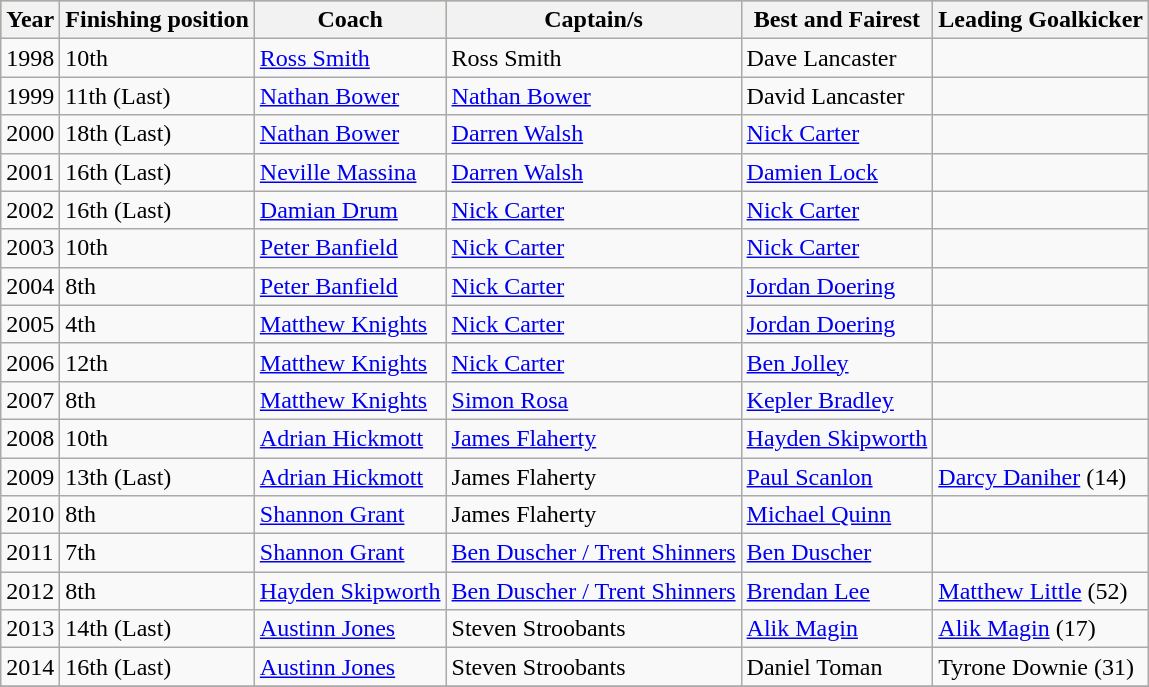<table class="wikitable">
<tr style="background:#bdb76b;">
<th>Year</th>
<th>Finishing position</th>
<th>Coach</th>
<th>Captain/s</th>
<th>Best and Fairest</th>
<th>Leading Goalkicker</th>
</tr>
<tr>
<td>1998</td>
<td>10th</td>
<td><a href='#'>Ross Smith</a></td>
<td>Ross Smith</td>
<td>Dave Lancaster</td>
<td></td>
</tr>
<tr>
<td>1999</td>
<td>11th (Last)</td>
<td><a href='#'>Nathan Bower</a></td>
<td><a href='#'>Nathan Bower</a></td>
<td>David Lancaster</td>
<td></td>
</tr>
<tr>
<td>2000</td>
<td>18th (Last)</td>
<td><a href='#'>Nathan Bower</a></td>
<td><a href='#'>Darren Walsh</a></td>
<td><a href='#'>Nick Carter</a></td>
<td></td>
</tr>
<tr>
<td>2001</td>
<td>16th (Last)</td>
<td><a href='#'>Neville Massina</a></td>
<td><a href='#'>Darren Walsh</a></td>
<td><a href='#'>Damien Lock</a></td>
<td></td>
</tr>
<tr>
<td>2002</td>
<td>16th (Last)</td>
<td><a href='#'>Damian Drum</a></td>
<td><a href='#'>Nick Carter</a></td>
<td><a href='#'>Nick Carter</a></td>
<td></td>
</tr>
<tr>
<td>2003</td>
<td>10th</td>
<td><a href='#'>Peter Banfield</a></td>
<td><a href='#'>Nick Carter</a></td>
<td><a href='#'>Nick Carter</a></td>
<td></td>
</tr>
<tr>
<td>2004</td>
<td>8th</td>
<td><a href='#'>Peter Banfield</a></td>
<td><a href='#'>Nick Carter</a></td>
<td><a href='#'>Jordan Doering</a></td>
<td></td>
</tr>
<tr>
<td>2005</td>
<td>4th</td>
<td><a href='#'>Matthew Knights</a></td>
<td><a href='#'>Nick Carter</a></td>
<td><a href='#'>Jordan Doering</a></td>
<td></td>
</tr>
<tr>
<td>2006</td>
<td>12th</td>
<td><a href='#'>Matthew Knights</a></td>
<td><a href='#'>Nick Carter</a></td>
<td><a href='#'>Ben Jolley</a></td>
<td></td>
</tr>
<tr>
<td>2007</td>
<td>8th</td>
<td><a href='#'>Matthew Knights</a></td>
<td><a href='#'>Simon Rosa</a></td>
<td><a href='#'>Kepler Bradley</a></td>
<td></td>
</tr>
<tr>
<td>2008</td>
<td>10th</td>
<td><a href='#'>Adrian Hickmott</a></td>
<td><a href='#'>James Flaherty</a></td>
<td><a href='#'>Hayden Skipworth</a></td>
<td></td>
</tr>
<tr>
<td>2009</td>
<td>13th (Last)</td>
<td><a href='#'>Adrian Hickmott</a></td>
<td>James Flaherty</td>
<td><a href='#'>Paul Scanlon</a></td>
<td><a href='#'>Darcy Daniher</a> (14)</td>
</tr>
<tr>
<td>2010</td>
<td>8th</td>
<td><a href='#'>Shannon Grant</a></td>
<td>James Flaherty</td>
<td><a href='#'>Michael Quinn</a></td>
<td></td>
</tr>
<tr>
<td>2011</td>
<td>7th</td>
<td><a href='#'>Shannon Grant</a></td>
<td><a href='#'>Ben Duscher / Trent Shinners</a></td>
<td><a href='#'>Ben Duscher</a></td>
<td></td>
</tr>
<tr>
<td>2012</td>
<td>8th</td>
<td><a href='#'>Hayden Skipworth</a></td>
<td><a href='#'>Ben Duscher / Trent Shinners</a></td>
<td><a href='#'>Brendan Lee</a></td>
<td><a href='#'>Matthew Little</a> (52)</td>
</tr>
<tr>
<td>2013</td>
<td>14th (Last)</td>
<td><a href='#'>Austinn Jones</a></td>
<td>Steven Stroobants</td>
<td><a href='#'>Alik Magin</a></td>
<td><a href='#'>Alik Magin</a> (17)</td>
</tr>
<tr>
<td>2014</td>
<td>16th (Last)</td>
<td><a href='#'>Austinn Jones</a></td>
<td>Steven Stroobants</td>
<td>Daniel Toman</td>
<td>Tyrone Downie (31)</td>
</tr>
<tr>
</tr>
</table>
